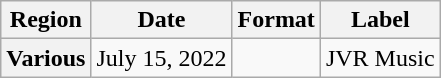<table class="wikitable plainrowheaders">
<tr>
<th scope="col">Region</th>
<th scope="col">Date</th>
<th scope="col">Format</th>
<th scope="col">Label</th>
</tr>
<tr>
<th scope="row">Various</th>
<td>July 15, 2022</td>
<td></td>
<td scope="row">JVR Music</td>
</tr>
</table>
